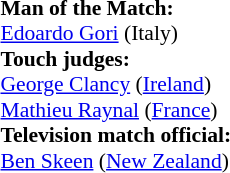<table width=100% style="font-size: 90%">
<tr>
<td><br><strong>Man of the Match:</strong>
<br><a href='#'>Edoardo Gori</a> (Italy)<br><strong>Touch judges:</strong>
<br><a href='#'>George Clancy</a> (<a href='#'>Ireland</a>)
<br><a href='#'>Mathieu Raynal</a> (<a href='#'>France</a>)
<br><strong>Television match official:</strong>
<br><a href='#'>Ben Skeen</a> (<a href='#'>New Zealand</a>)</td>
</tr>
</table>
